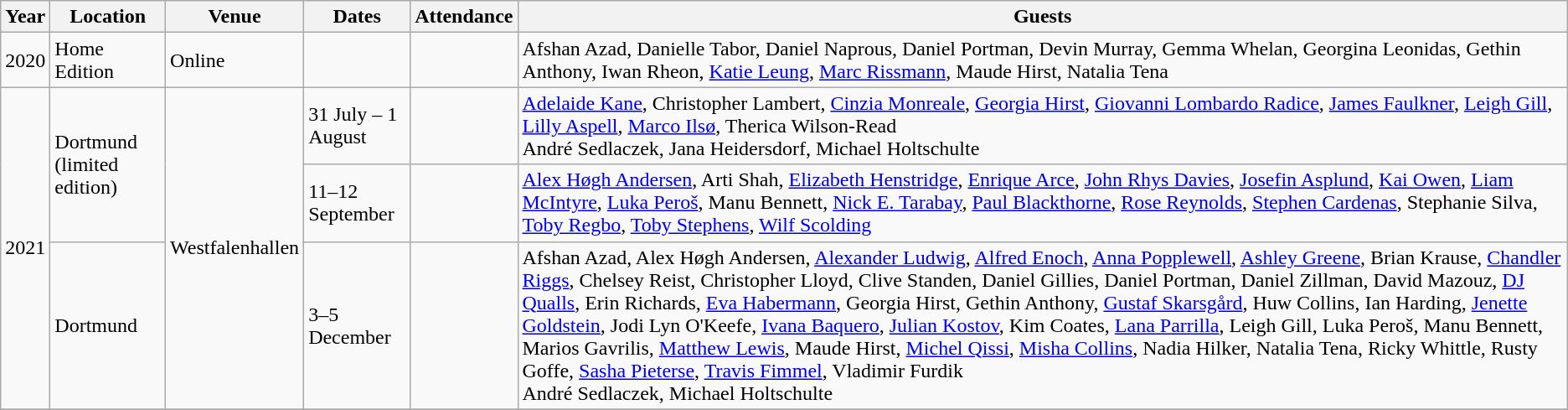<table class="wikitable sortable">
<tr>
<th>Year</th>
<th>Location</th>
<th>Venue</th>
<th>Dates</th>
<th>Attendance</th>
<th>Guests</th>
</tr>
<tr>
<td>2020</td>
<td>Home Edition</td>
<td>Online</td>
<td></td>
<td></td>
<td>Afshan Azad, Danielle Tabor, Daniel Naprous, Daniel Portman, Devin Murray, Gemma Whelan, Georgina Leonidas, Gethin Anthony, Iwan Rheon, <a href='#'>Katie Leung</a>, <a href='#'>Marc Rissmann</a>, Maude Hirst, Natalia Tena</td>
</tr>
<tr>
<td rowspan="3">2021</td>
<td rowspan="2">Dortmund (limited edition)</td>
<td rowspan="3">Westfalenhallen</td>
<td>31 July – 1 August</td>
<td></td>
<td><a href='#'>Adelaide Kane</a>, Christopher Lambert, <a href='#'>Cinzia Monreale</a>, <a href='#'>Georgia Hirst</a>, <a href='#'>Giovanni Lombardo Radice</a>, <a href='#'>James Faulkner</a>, <a href='#'>Leigh Gill</a>, <a href='#'>Lilly Aspell</a>, <a href='#'>Marco Ilsø</a>, Therica Wilson-Read<br>André Sedlaczek, Jana Heidersdorf, Michael Holtschulte</td>
</tr>
<tr>
<td>11–12 September</td>
<td></td>
<td><a href='#'>Alex Høgh Andersen</a>, Arti Shah, <a href='#'>Elizabeth Henstridge</a>, <a href='#'>Enrique Arce</a>, <a href='#'>John Rhys Davies</a>, <a href='#'>Josefin Asplund</a>, <a href='#'>Kai Owen</a>, <a href='#'>Liam McIntyre</a>, <a href='#'>Luka Peroš</a>, Manu Bennett, <a href='#'>Nick E. Tarabay</a>, <a href='#'>Paul Blackthorne</a>, <a href='#'>Rose Reynolds</a>, <a href='#'>Stephen Cardenas</a>, Stephanie Silva, <a href='#'>Toby Regbo</a>, <a href='#'>Toby Stephens</a>, <a href='#'>Wilf Scolding</a></td>
</tr>
<tr>
<td>Dortmund</td>
<td>3–5 December</td>
<td></td>
<td>Afshan Azad, Alex Høgh Andersen, <a href='#'>Alexander Ludwig</a>, <a href='#'>Alfred Enoch</a>, <a href='#'>Anna Popplewell</a>, <a href='#'>Ashley Greene</a>, Brian Krause, <a href='#'>Chandler Riggs</a>, Chelsey Reist, Christopher Lloyd, Clive Standen, Daniel Gillies, Daniel Portman, Daniel Zillman, David Mazouz, <a href='#'>DJ Qualls</a>, Erin Richards, <a href='#'>Eva Habermann</a>, Georgia Hirst, Gethin Anthony, <a href='#'>Gustaf Skarsgård</a>, Huw Collins, Ian Harding, <a href='#'>Jenette Goldstein</a>, Jodi Lyn O'Keefe, <a href='#'>Ivana Baquero</a>, <a href='#'>Julian Kostov</a>, Kim Coates, <a href='#'>Lana Parrilla</a>, Leigh Gill, Luka Peroš, Manu Bennett, Marios Gavrilis, <a href='#'>Matthew Lewis</a>, Maude Hirst, <a href='#'>Michel Qissi</a>, <a href='#'>Misha Collins</a>, Nadia Hilker, Natalia Tena, Ricky Whittle, Rusty Goffe, <a href='#'>Sasha Pieterse</a>, <a href='#'>Travis Fimmel</a>, Vladimir Furdik<br>André Sedlaczek, Michael Holtschulte</td>
</tr>
<tr>
</tr>
</table>
